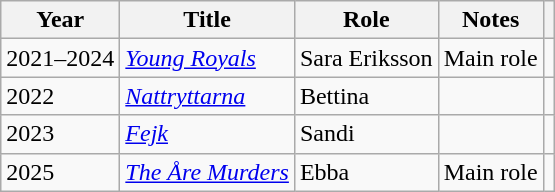<table class="wikitable plainrowheaders sortable">
<tr>
<th scope="col">Year</th>
<th scope="col">Title</th>
<th scope="col" class="unsortable">Role</th>
<th scope="col" class="unsortable">Notes</th>
<th scope="col" class="unsortable"></th>
</tr>
<tr>
<td>2021–2024</td>
<td><em><a href='#'>Young Royals</a></em></td>
<td>Sara Eriksson</td>
<td>Main role</td>
<td></td>
</tr>
<tr>
<td>2022</td>
<td><em><a href='#'>Nattryttarna</a></em></td>
<td>Bettina</td>
<td></td>
<td></td>
</tr>
<tr>
<td>2023</td>
<td><em><a href='#'>Fejk</a></em></td>
<td>Sandi</td>
<td></td>
<td></td>
</tr>
<tr>
<td>2025</td>
<td><em><a href='#'>The Åre Murders</a></em></td>
<td>Ebba</td>
<td>Main role</td>
<td></td>
</tr>
</table>
